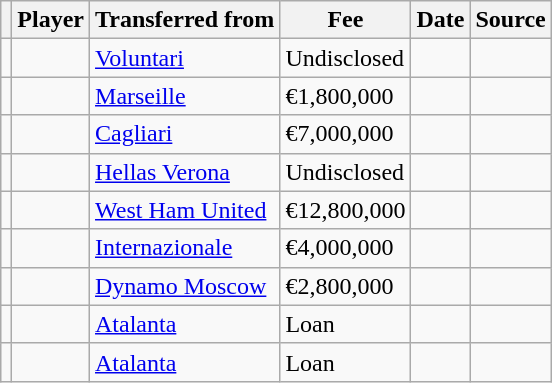<table class="wikitable plainrowheaders sortable">
<tr>
<th></th>
<th scope="col">Player</th>
<th>Transferred from</th>
<th style="width: 65px;">Fee</th>
<th scope="col">Date</th>
<th scope="col">Source</th>
</tr>
<tr>
<td align="center"></td>
<td></td>
<td> <a href='#'>Voluntari</a></td>
<td>Undisclosed</td>
<td></td>
<td></td>
</tr>
<tr>
<td align="center"></td>
<td></td>
<td> <a href='#'>Marseille</a></td>
<td>€1,800,000</td>
<td></td>
<td></td>
</tr>
<tr>
<td align="center"></td>
<td></td>
<td> <a href='#'>Cagliari</a></td>
<td>€7,000,000</td>
<td></td>
<td></td>
</tr>
<tr>
<td align="center"></td>
<td></td>
<td> <a href='#'>Hellas Verona</a></td>
<td>Undisclosed</td>
<td></td>
<td></td>
</tr>
<tr>
<td align="center"></td>
<td></td>
<td> <a href='#'>West Ham United</a></td>
<td>€12,800,000</td>
<td></td>
<td></td>
</tr>
<tr>
<td align="center"></td>
<td></td>
<td> <a href='#'>Internazionale</a></td>
<td>€4,000,000</td>
<td></td>
<td></td>
</tr>
<tr>
<td align="center"></td>
<td></td>
<td> <a href='#'>Dynamo Moscow</a></td>
<td>€2,800,000</td>
<td></td>
<td></td>
</tr>
<tr>
<td align="center"></td>
<td></td>
<td> <a href='#'>Atalanta</a></td>
<td>Loan</td>
<td></td>
<td></td>
</tr>
<tr>
<td align="center"></td>
<td></td>
<td> <a href='#'>Atalanta</a></td>
<td>Loan</td>
<td></td>
<td></td>
</tr>
</table>
